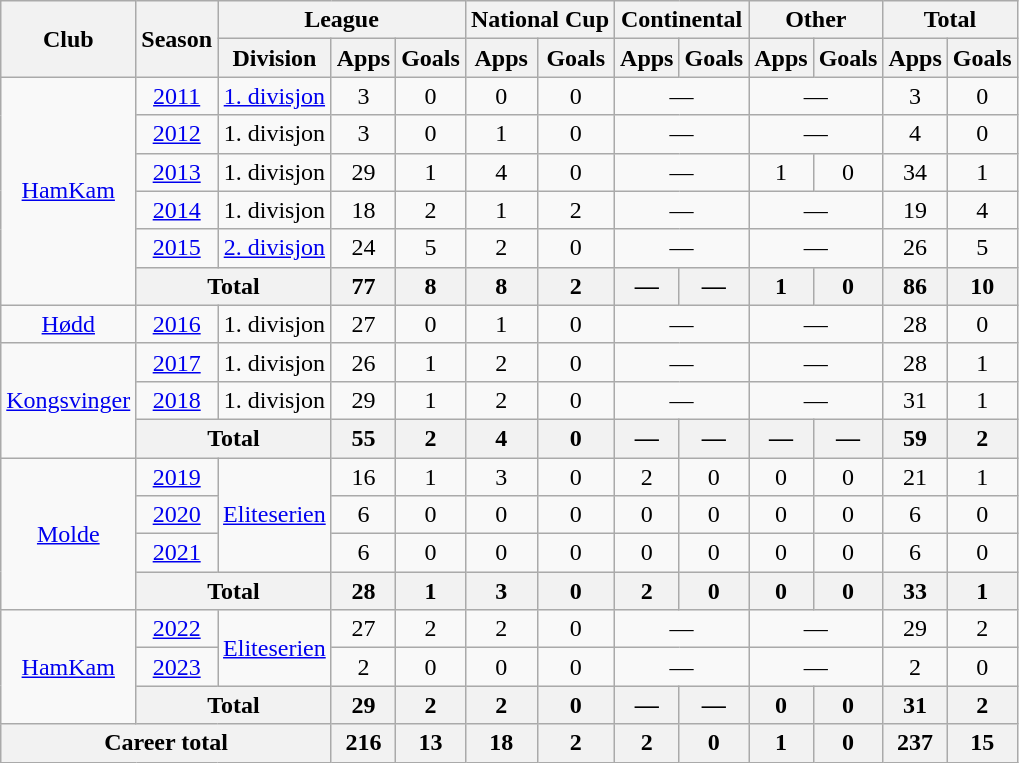<table class="wikitable" style="text-align:center">
<tr>
<th rowspan="2">Club</th>
<th rowspan="2">Season</th>
<th colspan="3">League</th>
<th colspan="2">National Cup</th>
<th colspan="2">Continental</th>
<th colspan="2">Other</th>
<th colspan="2">Total</th>
</tr>
<tr>
<th>Division</th>
<th>Apps</th>
<th>Goals</th>
<th>Apps</th>
<th>Goals</th>
<th>Apps</th>
<th>Goals</th>
<th>Apps</th>
<th>Goals</th>
<th>Apps</th>
<th>Goals</th>
</tr>
<tr>
<td rowspan="6"><a href='#'>HamKam</a></td>
<td><a href='#'>2011</a></td>
<td><a href='#'>1. divisjon</a></td>
<td>3</td>
<td>0</td>
<td>0</td>
<td>0</td>
<td colspan="2">—</td>
<td colspan="2">—</td>
<td>3</td>
<td>0</td>
</tr>
<tr>
<td><a href='#'>2012</a></td>
<td>1. divisjon</td>
<td>3</td>
<td>0</td>
<td>1</td>
<td>0</td>
<td colspan="2">—</td>
<td colspan="2">—</td>
<td>4</td>
<td>0</td>
</tr>
<tr>
<td><a href='#'>2013</a></td>
<td>1. divisjon</td>
<td>29</td>
<td>1</td>
<td>4</td>
<td>0</td>
<td colspan="2">—</td>
<td>1</td>
<td>0</td>
<td>34</td>
<td>1</td>
</tr>
<tr>
<td><a href='#'>2014</a></td>
<td>1. divisjon</td>
<td>18</td>
<td>2</td>
<td>1</td>
<td>2</td>
<td colspan="2">—</td>
<td colspan="2">—</td>
<td>19</td>
<td>4</td>
</tr>
<tr>
<td><a href='#'>2015</a></td>
<td><a href='#'>2. divisjon</a></td>
<td>24</td>
<td>5</td>
<td>2</td>
<td>0</td>
<td colspan="2">—</td>
<td colspan="2">—</td>
<td>26</td>
<td>5</td>
</tr>
<tr>
<th colspan="2">Total</th>
<th>77</th>
<th>8</th>
<th>8</th>
<th>2</th>
<th>—</th>
<th>—</th>
<th>1</th>
<th>0</th>
<th>86</th>
<th>10</th>
</tr>
<tr>
<td><a href='#'>Hødd</a></td>
<td><a href='#'>2016</a></td>
<td>1. divisjon</td>
<td>27</td>
<td>0</td>
<td>1</td>
<td>0</td>
<td colspan="2">—</td>
<td colspan="2">—</td>
<td>28</td>
<td>0</td>
</tr>
<tr>
<td rowspan="3"><a href='#'>Kongsvinger</a></td>
<td><a href='#'>2017</a></td>
<td>1. divisjon</td>
<td>26</td>
<td>1</td>
<td>2</td>
<td>0</td>
<td colspan="2">—</td>
<td colspan="2">—</td>
<td>28</td>
<td>1</td>
</tr>
<tr>
<td><a href='#'>2018</a></td>
<td>1. divisjon</td>
<td>29</td>
<td>1</td>
<td>2</td>
<td>0</td>
<td colspan="2">—</td>
<td colspan="2">—</td>
<td>31</td>
<td>1</td>
</tr>
<tr>
<th colspan="2">Total</th>
<th>55</th>
<th>2</th>
<th>4</th>
<th>0</th>
<th>—</th>
<th>—</th>
<th>—</th>
<th>—</th>
<th>59</th>
<th>2</th>
</tr>
<tr>
<td rowspan="4"><a href='#'>Molde</a></td>
<td><a href='#'>2019</a></td>
<td rowspan="3"><a href='#'>Eliteserien</a></td>
<td>16</td>
<td>1</td>
<td>3</td>
<td>0</td>
<td>2</td>
<td>0</td>
<td>0</td>
<td>0</td>
<td>21</td>
<td>1</td>
</tr>
<tr>
<td><a href='#'>2020</a></td>
<td>6</td>
<td>0</td>
<td>0</td>
<td>0</td>
<td>0</td>
<td>0</td>
<td>0</td>
<td>0</td>
<td>6</td>
<td>0</td>
</tr>
<tr>
<td><a href='#'>2021</a></td>
<td>6</td>
<td>0</td>
<td>0</td>
<td>0</td>
<td>0</td>
<td>0</td>
<td>0</td>
<td>0</td>
<td>6</td>
<td>0</td>
</tr>
<tr>
<th colspan="2">Total</th>
<th>28</th>
<th>1</th>
<th>3</th>
<th>0</th>
<th>2</th>
<th>0</th>
<th>0</th>
<th>0</th>
<th>33</th>
<th>1</th>
</tr>
<tr>
<td rowspan="3"><a href='#'>HamKam</a></td>
<td><a href='#'>2022</a></td>
<td rowspan="2"><a href='#'>Eliteserien</a></td>
<td>27</td>
<td>2</td>
<td>2</td>
<td>0</td>
<td colspan="2">—</td>
<td colspan="2">—</td>
<td>29</td>
<td>2</td>
</tr>
<tr>
<td><a href='#'>2023</a></td>
<td>2</td>
<td>0</td>
<td>0</td>
<td>0</td>
<td colspan="2">—</td>
<td colspan="2">—</td>
<td>2</td>
<td>0</td>
</tr>
<tr>
<th colspan="2">Total</th>
<th>29</th>
<th>2</th>
<th>2</th>
<th>0</th>
<th>—</th>
<th>—</th>
<th>0</th>
<th>0</th>
<th>31</th>
<th>2</th>
</tr>
<tr>
<th colspan="3">Career total</th>
<th>216</th>
<th>13</th>
<th>18</th>
<th>2</th>
<th>2</th>
<th>0</th>
<th>1</th>
<th>0</th>
<th>237</th>
<th>15</th>
</tr>
</table>
